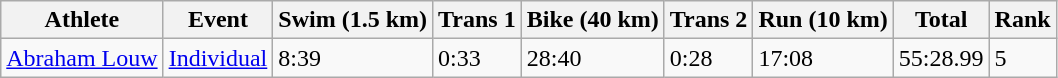<table class="wikitable" border="1" style="">
<tr>
<th>Athlete</th>
<th>Event</th>
<th>Swim (1.5 km)</th>
<th>Trans 1</th>
<th>Bike (40 km)</th>
<th>Trans 2</th>
<th>Run (10 km)</th>
<th>Total</th>
<th>Rank</th>
</tr>
<tr>
<td><a href='#'>Abraham Louw</a></td>
<td><a href='#'>Individual</a></td>
<td>8:39</td>
<td>0:33</td>
<td>28:40</td>
<td>0:28</td>
<td>17:08</td>
<td>55:28.99</td>
<td>5</td>
</tr>
</table>
